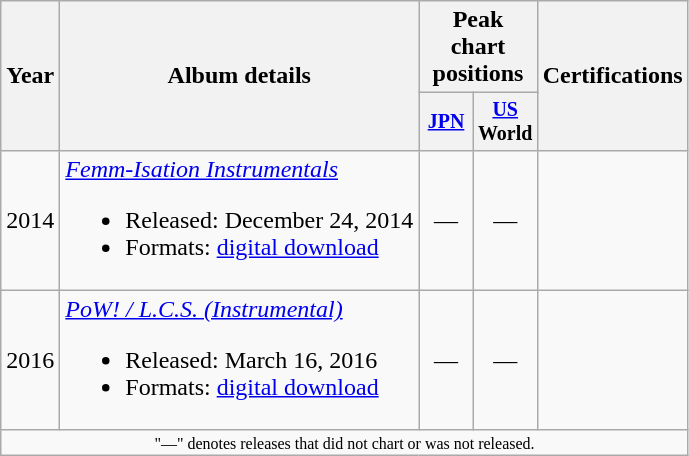<table class="wikitable" style="text-align:center;">
<tr>
<th rowspan="2">Year</th>
<th rowspan="2">Album details</th>
<th colspan="2">Peak chart positions</th>
<th rowspan="2">Certifications</th>
</tr>
<tr style="font-size:smaller">
<th style="width:30px;"><a href='#'>JPN</a></th>
<th style="width:30px;"><a href='#'>US</a> World</th>
</tr>
<tr>
<td>2014</td>
<td style="text-align:left;"><em><a href='#'>Femm-Isation Instrumentals</a></em><br><ul><li>Released: December 24, 2014</li><li>Formats: <a href='#'>digital download</a></li></ul></td>
<td>—</td>
<td>—</td>
<td></td>
</tr>
<tr>
<td>2016</td>
<td style="text-align:left;"><em><a href='#'>PoW! / L.C.S. (Instrumental)</a></em><br><ul><li>Released: March 16, 2016</li><li>Formats: <a href='#'>digital download</a></li></ul></td>
<td>—</td>
<td>—</td>
<td></td>
</tr>
<tr>
<td colspan="20" style="font-size:8pt">"—" denotes releases that did not chart or was not released.</td>
</tr>
</table>
